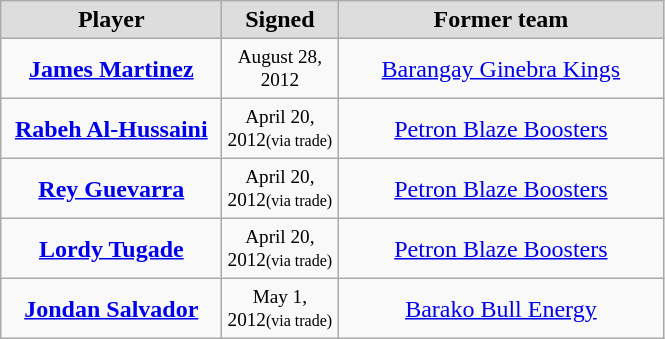<table class="wikitable" style="text-align: center">
<tr align="center" bgcolor="#dddddd">
<td style="width:140px"><strong>Player</strong></td>
<td style="width:70px"><strong>Signed</strong></td>
<td style="width:210px"><strong>Former team</strong></td>
</tr>
<tr style="height:40px">
<td><strong><a href='#'>James Martinez</a></strong></td>
<td style="font-size: 80%">August 28, 2012</td>
<td><a href='#'>Barangay Ginebra Kings</a></td>
</tr>
<tr style="height:40px">
<td><strong><a href='#'>Rabeh Al-Hussaini</a></strong></td>
<td style="font-size: 80%">April 20, 2012<small>(via trade)</small></td>
<td><a href='#'>Petron Blaze Boosters</a></td>
</tr>
<tr style="height:40px">
<td><strong><a href='#'>Rey Guevarra</a></strong></td>
<td style="font-size: 80%">April 20, 2012<small>(via trade)</small></td>
<td><a href='#'>Petron Blaze Boosters</a></td>
</tr>
<tr style="height:40px">
<td><strong><a href='#'>Lordy Tugade</a></strong></td>
<td style="font-size: 80%">April 20, 2012<small>(via trade)</small></td>
<td><a href='#'>Petron Blaze Boosters</a></td>
</tr>
<tr style="height:40px">
<td><strong><a href='#'>Jondan Salvador</a></strong></td>
<td style="font-size: 80%">May 1, 2012<small>(via trade)</small></td>
<td><a href='#'>Barako Bull Energy</a></td>
</tr>
</table>
